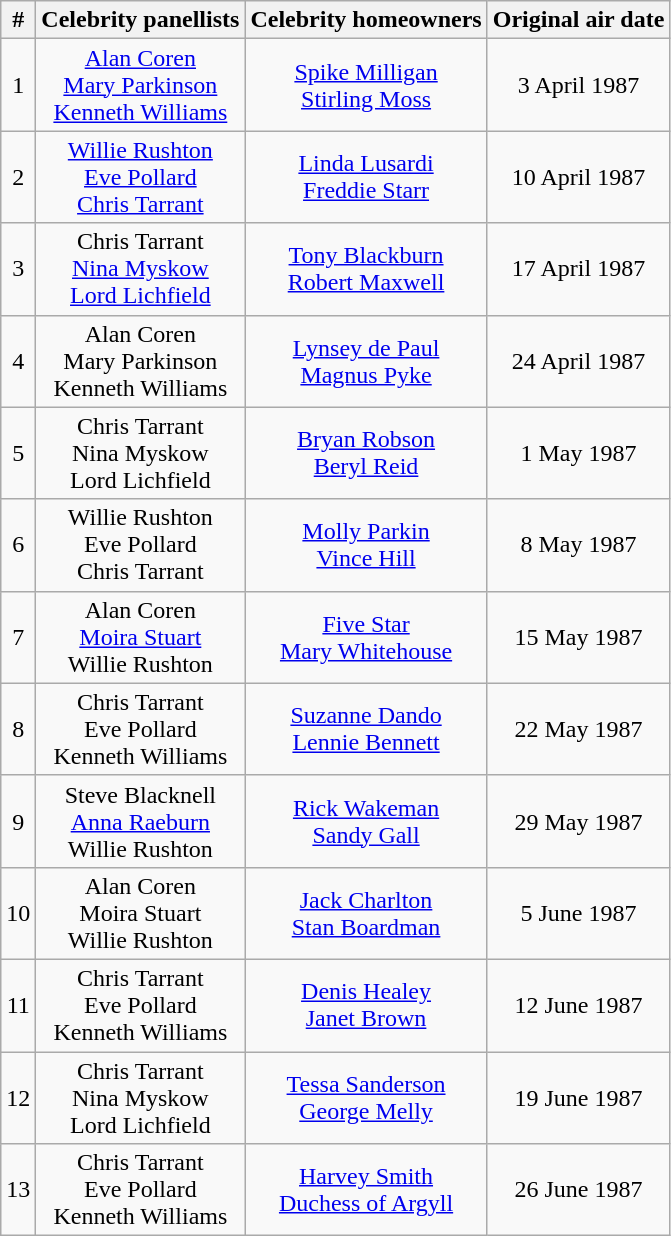<table class="wikitable" style="text-align:center">
<tr>
<th>#</th>
<th>Celebrity panellists</th>
<th>Celebrity homeowners</th>
<th>Original air date</th>
</tr>
<tr>
<td>1</td>
<td><a href='#'>Alan Coren</a><br><a href='#'>Mary Parkinson</a><br><a href='#'>Kenneth Williams</a></td>
<td><a href='#'>Spike Milligan</a><br><a href='#'>Stirling Moss</a></td>
<td>3 April 1987</td>
</tr>
<tr>
<td>2</td>
<td><a href='#'>Willie Rushton</a><br><a href='#'>Eve Pollard</a><br><a href='#'>Chris Tarrant</a></td>
<td><a href='#'>Linda Lusardi</a><br><a href='#'>Freddie Starr</a></td>
<td>10 April 1987</td>
</tr>
<tr>
<td>3</td>
<td>Chris Tarrant<br><a href='#'>Nina Myskow</a><br><a href='#'>Lord Lichfield</a></td>
<td><a href='#'>Tony Blackburn</a><br><a href='#'>Robert Maxwell</a></td>
<td>17 April 1987</td>
</tr>
<tr>
<td>4</td>
<td>Alan Coren<br>Mary Parkinson<br>Kenneth Williams</td>
<td><a href='#'>Lynsey de Paul</a><br><a href='#'>Magnus Pyke</a></td>
<td>24 April 1987</td>
</tr>
<tr>
<td>5</td>
<td>Chris Tarrant<br>Nina Myskow<br>Lord Lichfield</td>
<td><a href='#'>Bryan Robson</a><br><a href='#'>Beryl Reid</a></td>
<td>1 May 1987</td>
</tr>
<tr>
<td>6</td>
<td>Willie Rushton<br>Eve Pollard<br>Chris Tarrant</td>
<td><a href='#'>Molly Parkin</a><br><a href='#'>Vince Hill</a></td>
<td>8 May 1987</td>
</tr>
<tr>
<td>7</td>
<td>Alan Coren<br><a href='#'>Moira Stuart</a><br>Willie Rushton</td>
<td><a href='#'>Five Star</a><br><a href='#'>Mary Whitehouse</a></td>
<td>15 May 1987</td>
</tr>
<tr>
<td>8</td>
<td>Chris Tarrant<br>Eve Pollard<br>Kenneth Williams</td>
<td><a href='#'>Suzanne Dando</a><br><a href='#'>Lennie Bennett</a></td>
<td>22 May 1987</td>
</tr>
<tr>
<td>9</td>
<td>Steve Blacknell<br><a href='#'>Anna Raeburn</a><br>Willie Rushton</td>
<td><a href='#'>Rick Wakeman</a><br><a href='#'>Sandy Gall</a></td>
<td>29 May 1987</td>
</tr>
<tr>
<td>10</td>
<td>Alan Coren<br>Moira Stuart<br>Willie Rushton</td>
<td><a href='#'>Jack Charlton</a><br><a href='#'>Stan Boardman</a></td>
<td>5 June 1987</td>
</tr>
<tr>
<td>11</td>
<td>Chris Tarrant<br>Eve Pollard<br>Kenneth Williams</td>
<td><a href='#'>Denis Healey</a><br><a href='#'>Janet Brown</a></td>
<td>12 June 1987</td>
</tr>
<tr>
<td>12</td>
<td>Chris Tarrant<br>Nina Myskow<br>Lord Lichfield</td>
<td><a href='#'>Tessa Sanderson</a><br><a href='#'>George Melly</a></td>
<td>19 June 1987</td>
</tr>
<tr>
<td>13</td>
<td>Chris Tarrant<br>Eve Pollard<br>Kenneth Williams</td>
<td><a href='#'>Harvey Smith</a><br><a href='#'>Duchess of Argyll</a></td>
<td>26 June 1987</td>
</tr>
</table>
